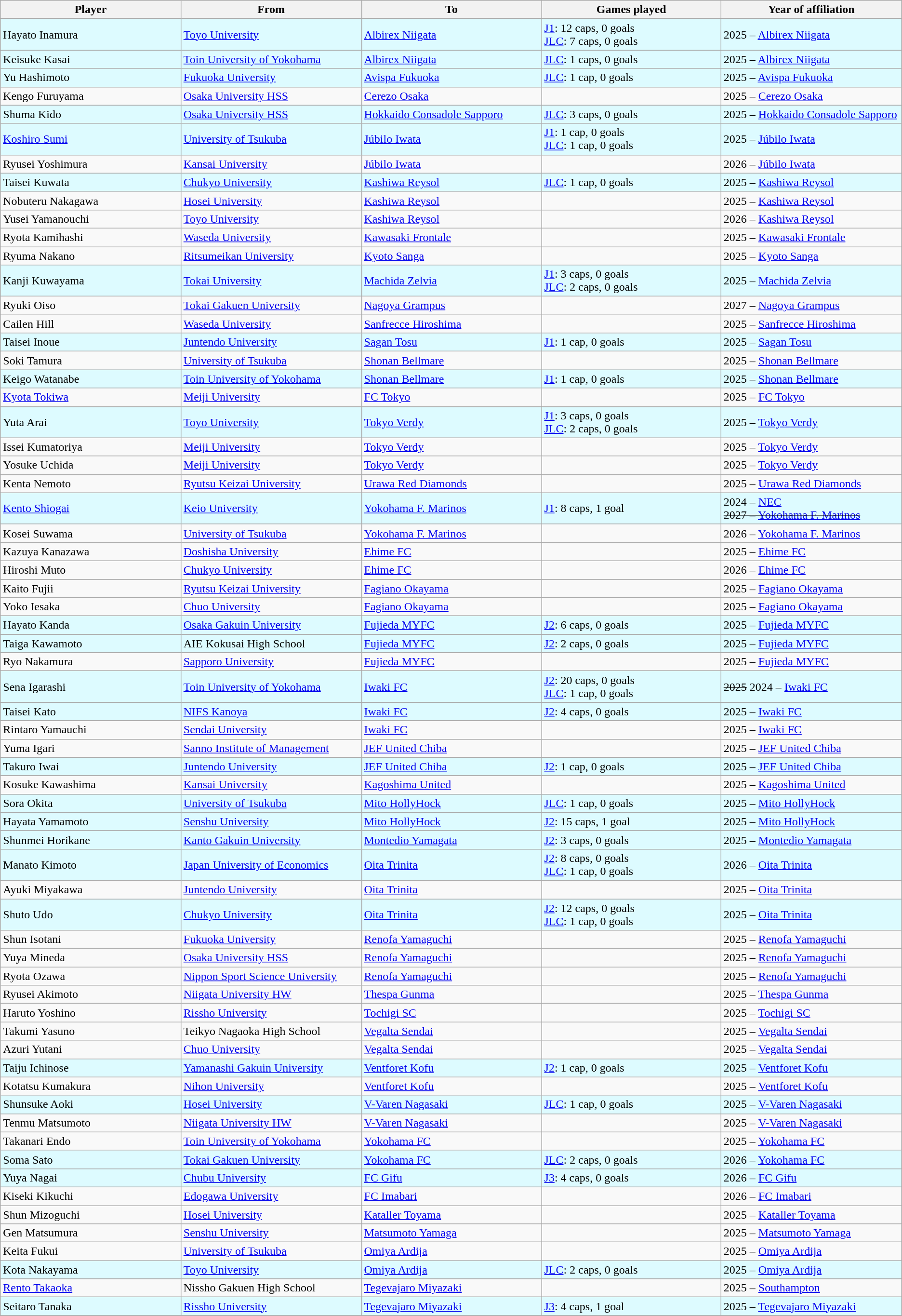<table class="wikitable sortable mw-collapsible" style="text-align:left;">
<tr>
<th width=250px>Player</th>
<th width=250px>From</th>
<th width=250px>To</th>
<th width=250px>Games played</th>
<th width=250px>Year of affiliation</th>
</tr>
<tr style="background:#DDFBFF;">
<td>Hayato Inamura</td>
<td><a href='#'>Toyo University</a></td>
<td><a href='#'>Albirex Niigata</a></td>
<td><a href='#'>J1</a>: 12 caps, 0 goals<br><a href='#'>JLC</a>: 7 caps, 0 goals</td>
<td>2025 – <a href='#'>Albirex Niigata</a></td>
</tr>
<tr style="background:#DDFBFF;">
<td>Keisuke Kasai</td>
<td><a href='#'>Toin University of Yokohama</a></td>
<td><a href='#'>Albirex Niigata</a></td>
<td><a href='#'>JLC</a>: 1 caps, 0 goals</td>
<td>2025 – <a href='#'>Albirex Niigata</a></td>
</tr>
<tr style="background:#DDFBFF;">
<td>Yu Hashimoto</td>
<td><a href='#'>Fukuoka University</a></td>
<td><a href='#'>Avispa Fukuoka</a></td>
<td><a href='#'>JLC</a>: 1 cap, 0 goals</td>
<td>2025 – <a href='#'>Avispa Fukuoka</a></td>
</tr>
<tr>
<td>Kengo Furuyama</td>
<td><a href='#'>Osaka University HSS</a></td>
<td><a href='#'>Cerezo Osaka</a></td>
<td></td>
<td>2025 – <a href='#'>Cerezo Osaka</a></td>
</tr>
<tr style="background:#DDFBFF;">
<td>Shuma Kido</td>
<td><a href='#'>Osaka University HSS</a></td>
<td><a href='#'>Hokkaido Consadole Sapporo</a></td>
<td><a href='#'>JLC</a>: 3 caps, 0 goals</td>
<td>2025 – <a href='#'>Hokkaido Consadole Sapporo</a></td>
</tr>
<tr style="background:#DDFBFF;">
<td><a href='#'>Koshiro Sumi</a></td>
<td><a href='#'>University of Tsukuba</a></td>
<td><a href='#'>Júbilo Iwata</a></td>
<td><a href='#'>J1</a>: 1 cap, 0 goals<br><a href='#'>JLC</a>: 1 cap, 0 goals</td>
<td>2025 – <a href='#'>Júbilo Iwata</a></td>
</tr>
<tr>
<td>Ryusei Yoshimura</td>
<td><a href='#'>Kansai University</a></td>
<td><a href='#'>Júbilo Iwata</a></td>
<td></td>
<td>2026 – <a href='#'>Júbilo Iwata</a></td>
</tr>
<tr style="background:#DDFBFF;">
<td>Taisei Kuwata</td>
<td><a href='#'>Chukyo University</a></td>
<td><a href='#'>Kashiwa Reysol</a></td>
<td><a href='#'>JLC</a>: 1 cap, 0 goals</td>
<td>2025 – <a href='#'>Kashiwa Reysol</a></td>
</tr>
<tr>
<td>Nobuteru Nakagawa</td>
<td><a href='#'>Hosei University</a></td>
<td><a href='#'>Kashiwa Reysol</a></td>
<td></td>
<td>2025 – <a href='#'>Kashiwa Reysol</a></td>
</tr>
<tr>
<td>Yusei Yamanouchi</td>
<td><a href='#'>Toyo University</a></td>
<td><a href='#'>Kashiwa Reysol</a></td>
<td></td>
<td>2026 – <a href='#'>Kashiwa Reysol</a></td>
</tr>
<tr>
<td>Ryota Kamihashi</td>
<td><a href='#'>Waseda University</a></td>
<td><a href='#'>Kawasaki Frontale</a></td>
<td></td>
<td>2025 – <a href='#'>Kawasaki Frontale</a></td>
</tr>
<tr>
<td>Ryuma Nakano</td>
<td><a href='#'>Ritsumeikan University</a></td>
<td><a href='#'>Kyoto Sanga</a></td>
<td></td>
<td>2025 – <a href='#'>Kyoto Sanga</a></td>
</tr>
<tr style="background:#DDFBFF;">
<td>Kanji Kuwayama</td>
<td><a href='#'>Tokai University</a></td>
<td><a href='#'>Machida Zelvia</a></td>
<td><a href='#'>J1</a>: 3 caps, 0 goals<br><a href='#'>JLC</a>: 2 caps, 0 goals</td>
<td>2025 – <a href='#'>Machida Zelvia</a></td>
</tr>
<tr>
<td>Ryuki Oiso</td>
<td><a href='#'>Tokai Gakuen University</a></td>
<td><a href='#'>Nagoya Grampus</a></td>
<td></td>
<td>2027 – <a href='#'>Nagoya Grampus</a></td>
</tr>
<tr>
<td>Cailen Hill</td>
<td><a href='#'>Waseda University</a></td>
<td><a href='#'>Sanfrecce Hiroshima</a></td>
<td></td>
<td>2025 – <a href='#'>Sanfrecce Hiroshima</a></td>
</tr>
<tr style="background:#DDFBFF;">
<td>Taisei Inoue</td>
<td><a href='#'>Juntendo University</a></td>
<td><a href='#'>Sagan Tosu</a></td>
<td><a href='#'>J1</a>: 1 cap, 0 goals</td>
<td>2025 – <a href='#'>Sagan Tosu</a></td>
</tr>
<tr>
<td>Soki Tamura</td>
<td><a href='#'>University of Tsukuba</a></td>
<td><a href='#'>Shonan Bellmare</a></td>
<td></td>
<td>2025 – <a href='#'>Shonan Bellmare</a></td>
</tr>
<tr style="background:#DDFBFF;">
<td>Keigo Watanabe</td>
<td><a href='#'>Toin University of Yokohama</a></td>
<td><a href='#'>Shonan Bellmare</a></td>
<td><a href='#'>J1</a>: 1 cap, 0 goals</td>
<td>2025 – <a href='#'>Shonan Bellmare</a></td>
</tr>
<tr>
<td><a href='#'>Kyota Tokiwa</a></td>
<td><a href='#'>Meiji University</a></td>
<td><a href='#'>FC Tokyo</a></td>
<td></td>
<td>2025 – <a href='#'>FC Tokyo</a></td>
</tr>
<tr style="background:#DDFBFF;">
<td>Yuta Arai</td>
<td><a href='#'>Toyo University</a></td>
<td><a href='#'>Tokyo Verdy</a></td>
<td><a href='#'>J1</a>: 3 caps, 0 goals<br><a href='#'>JLC</a>: 2 caps, 0 goals</td>
<td>2025 – <a href='#'>Tokyo Verdy</a></td>
</tr>
<tr>
<td>Issei Kumatoriya</td>
<td><a href='#'>Meiji University</a></td>
<td><a href='#'>Tokyo Verdy</a></td>
<td></td>
<td>2025 – <a href='#'>Tokyo Verdy</a></td>
</tr>
<tr>
<td>Yosuke Uchida</td>
<td><a href='#'>Meiji University</a></td>
<td><a href='#'>Tokyo Verdy</a></td>
<td></td>
<td>2025 – <a href='#'>Tokyo Verdy</a></td>
</tr>
<tr>
<td>Kenta Nemoto</td>
<td><a href='#'>Ryutsu Keizai University</a></td>
<td><a href='#'>Urawa Red Diamonds</a></td>
<td></td>
<td>2025 – <a href='#'>Urawa Red Diamonds</a></td>
</tr>
<tr style="background:#DDFBFF;">
<td><a href='#'>Kento Shiogai</a></td>
<td><a href='#'>Keio University</a></td>
<td><a href='#'>Yokohama F. Marinos</a></td>
<td><a href='#'>J1</a>: 8 caps, 1 goal</td>
<td>2024 – <a href='#'>NEC</a><br> <s>2027 – <a href='#'>Yokohama F. Marinos</a></s></td>
</tr>
<tr>
<td>Kosei Suwama</td>
<td><a href='#'>University of Tsukuba</a></td>
<td><a href='#'>Yokohama F. Marinos</a></td>
<td></td>
<td>2026 – <a href='#'>Yokohama F. Marinos</a></td>
</tr>
<tr>
<td>Kazuya Kanazawa</td>
<td><a href='#'>Doshisha University</a></td>
<td><a href='#'>Ehime FC</a></td>
<td></td>
<td>2025 – <a href='#'>Ehime FC</a></td>
</tr>
<tr>
<td>Hiroshi Muto</td>
<td><a href='#'>Chukyo University</a></td>
<td><a href='#'>Ehime FC</a></td>
<td></td>
<td>2026 – <a href='#'>Ehime FC</a></td>
</tr>
<tr>
<td>Kaito Fujii</td>
<td><a href='#'>Ryutsu Keizai University</a></td>
<td><a href='#'>Fagiano Okayama</a></td>
<td></td>
<td>2025 – <a href='#'>Fagiano Okayama</a></td>
</tr>
<tr>
<td>Yoko Iesaka</td>
<td><a href='#'>Chuo University</a></td>
<td><a href='#'>Fagiano Okayama</a></td>
<td></td>
<td>2025 – <a href='#'>Fagiano Okayama</a></td>
</tr>
<tr style="background:#DDFBFF;">
<td>Hayato Kanda</td>
<td><a href='#'>Osaka Gakuin University</a></td>
<td><a href='#'>Fujieda MYFC</a></td>
<td><a href='#'>J2</a>: 6 caps, 0 goals</td>
<td>2025 – <a href='#'>Fujieda MYFC</a></td>
</tr>
<tr style="background:#DDFBFF;">
<td>Taiga Kawamoto</td>
<td>AIE Kokusai High School</td>
<td><a href='#'>Fujieda MYFC</a></td>
<td><a href='#'>J2</a>: 2 caps, 0 goals</td>
<td>2025 – <a href='#'>Fujieda MYFC</a></td>
</tr>
<tr>
<td>Ryo Nakamura</td>
<td><a href='#'>Sapporo University</a></td>
<td><a href='#'>Fujieda MYFC</a></td>
<td></td>
<td>2025 – <a href='#'>Fujieda MYFC</a></td>
</tr>
<tr style="background:#DDFBFF;">
<td>Sena Igarashi</td>
<td><a href='#'>Toin University of Yokohama</a></td>
<td><a href='#'>Iwaki FC</a></td>
<td><a href='#'>J2</a>: 20 caps, 0 goals<br><a href='#'>JLC</a>: 1 cap, 0 goals</td>
<td><s>2025</s> 2024 – <a href='#'>Iwaki FC</a></td>
</tr>
<tr style="background:#DDFBFF;">
<td>Taisei Kato</td>
<td><a href='#'>NIFS Kanoya</a></td>
<td><a href='#'>Iwaki FC</a></td>
<td><a href='#'>J2</a>: 4 caps, 0 goals</td>
<td>2025 – <a href='#'>Iwaki FC</a></td>
</tr>
<tr>
<td>Rintaro Yamauchi</td>
<td><a href='#'>Sendai University</a></td>
<td><a href='#'>Iwaki FC</a></td>
<td></td>
<td>2025 – <a href='#'>Iwaki FC</a></td>
</tr>
<tr>
<td>Yuma Igari</td>
<td><a href='#'>Sanno Institute of Management</a></td>
<td><a href='#'>JEF United Chiba</a></td>
<td></td>
<td>2025 – <a href='#'>JEF United Chiba</a></td>
</tr>
<tr style="background:#DDFBFF;">
<td>Takuro Iwai</td>
<td><a href='#'>Juntendo University</a></td>
<td><a href='#'>JEF United Chiba</a></td>
<td><a href='#'>J2</a>: 1 cap, 0 goals</td>
<td>2025 – <a href='#'>JEF United Chiba</a></td>
</tr>
<tr>
<td>Kosuke Kawashima</td>
<td><a href='#'>Kansai University</a></td>
<td><a href='#'>Kagoshima United</a></td>
<td></td>
<td>2025 – <a href='#'>Kagoshima United</a></td>
</tr>
<tr style="background:#DDFBFF;">
<td>Sora Okita</td>
<td><a href='#'>University of Tsukuba</a></td>
<td><a href='#'>Mito HollyHock</a></td>
<td><a href='#'>JLC</a>: 1 cap, 0 goals</td>
<td>2025 – <a href='#'>Mito HollyHock</a></td>
</tr>
<tr style="background:#DDFBFF;">
<td>Hayata Yamamoto</td>
<td><a href='#'>Senshu University</a></td>
<td><a href='#'>Mito HollyHock</a></td>
<td><a href='#'>J2</a>: 15 caps, 1 goal</td>
<td>2025 – <a href='#'>Mito HollyHock</a></td>
</tr>
<tr style="background:#DDFBFF;">
<td>Shunmei Horikane</td>
<td><a href='#'>Kanto Gakuin University</a></td>
<td><a href='#'>Montedio Yamagata</a></td>
<td><a href='#'>J2</a>: 3 caps, 0 goals</td>
<td>2025 – <a href='#'>Montedio Yamagata</a></td>
</tr>
<tr style="background:#DDFBFF;">
<td>Manato Kimoto</td>
<td><a href='#'>Japan University of Economics</a></td>
<td><a href='#'>Oita Trinita</a></td>
<td><a href='#'>J2</a>: 8 caps, 0 goals<br><a href='#'>JLC</a>: 1 cap, 0 goals</td>
<td>2026 – <a href='#'>Oita Trinita</a></td>
</tr>
<tr>
<td>Ayuki Miyakawa</td>
<td><a href='#'>Juntendo University</a></td>
<td><a href='#'>Oita Trinita</a></td>
<td></td>
<td>2025 – <a href='#'>Oita Trinita</a></td>
</tr>
<tr style="background:#DDFBFF;">
<td>Shuto Udo</td>
<td><a href='#'>Chukyo University</a></td>
<td><a href='#'>Oita Trinita</a></td>
<td><a href='#'>J2</a>: 12 caps, 0 goals<br><a href='#'>JLC</a>: 1 cap, 0 goals</td>
<td>2025 – <a href='#'>Oita Trinita</a></td>
</tr>
<tr>
<td>Shun Isotani</td>
<td><a href='#'>Fukuoka University</a></td>
<td><a href='#'>Renofa Yamaguchi</a></td>
<td></td>
<td>2025 – <a href='#'>Renofa Yamaguchi</a></td>
</tr>
<tr>
<td>Yuya Mineda</td>
<td><a href='#'>Osaka University HSS</a></td>
<td><a href='#'>Renofa Yamaguchi</a></td>
<td></td>
<td>2025 – <a href='#'>Renofa Yamaguchi</a></td>
</tr>
<tr>
<td>Ryota Ozawa</td>
<td><a href='#'>Nippon Sport Science University</a></td>
<td><a href='#'>Renofa Yamaguchi</a></td>
<td></td>
<td>2025 – <a href='#'>Renofa Yamaguchi</a></td>
</tr>
<tr>
<td>Ryusei Akimoto</td>
<td><a href='#'>Niigata University HW</a></td>
<td><a href='#'>Thespa Gunma</a></td>
<td></td>
<td>2025 – <a href='#'>Thespa Gunma</a></td>
</tr>
<tr>
<td>Haruto Yoshino</td>
<td><a href='#'>Rissho University</a></td>
<td><a href='#'>Tochigi SC</a></td>
<td></td>
<td>2025 – <a href='#'>Tochigi SC</a></td>
</tr>
<tr>
<td>Takumi Yasuno</td>
<td>Teikyo Nagaoka High School</td>
<td><a href='#'>Vegalta Sendai</a></td>
<td></td>
<td>2025 – <a href='#'>Vegalta Sendai</a></td>
</tr>
<tr>
<td>Azuri Yutani</td>
<td><a href='#'>Chuo University</a></td>
<td><a href='#'>Vegalta Sendai</a></td>
<td></td>
<td>2025 – <a href='#'>Vegalta Sendai</a></td>
</tr>
<tr style="background:#DDFBFF;">
<td>Taiju Ichinose</td>
<td><a href='#'>Yamanashi Gakuin University</a></td>
<td><a href='#'>Ventforet Kofu</a></td>
<td><a href='#'>J2</a>: 1 cap, 0 goals</td>
<td>2025 – <a href='#'>Ventforet Kofu</a></td>
</tr>
<tr>
<td>Kotatsu Kumakura</td>
<td><a href='#'>Nihon University</a></td>
<td><a href='#'>Ventforet Kofu</a></td>
<td></td>
<td>2025 – <a href='#'>Ventforet Kofu</a></td>
</tr>
<tr style="background:#DDFBFF;">
<td>Shunsuke Aoki</td>
<td><a href='#'>Hosei University</a></td>
<td><a href='#'>V-Varen Nagasaki</a></td>
<td><a href='#'>JLC</a>: 1 cap, 0 goals</td>
<td>2025 – <a href='#'>V-Varen Nagasaki</a></td>
</tr>
<tr>
<td>Tenmu Matsumoto</td>
<td><a href='#'>Niigata University HW</a></td>
<td><a href='#'>V-Varen Nagasaki</a></td>
<td></td>
<td>2025 – <a href='#'>V-Varen Nagasaki</a></td>
</tr>
<tr>
<td>Takanari Endo</td>
<td><a href='#'>Toin University of Yokohama</a></td>
<td><a href='#'>Yokohama FC</a></td>
<td></td>
<td>2025 – <a href='#'>Yokohama FC</a></td>
</tr>
<tr style="background:#DDFBFF;">
<td>Soma Sato</td>
<td><a href='#'>Tokai Gakuen University</a></td>
<td><a href='#'>Yokohama FC</a></td>
<td><a href='#'>JLC</a>: 2 caps, 0 goals</td>
<td>2026 – <a href='#'>Yokohama FC</a></td>
</tr>
<tr style="background:#DDFBFF;">
<td>Yuya Nagai</td>
<td><a href='#'>Chubu University</a></td>
<td><a href='#'>FC Gifu</a></td>
<td><a href='#'>J3</a>: 4 caps, 0 goals</td>
<td>2026 – <a href='#'>FC Gifu</a></td>
</tr>
<tr>
<td>Kiseki Kikuchi</td>
<td><a href='#'>Edogawa University</a></td>
<td><a href='#'>FC Imabari</a></td>
<td></td>
<td>2026 – <a href='#'>FC Imabari</a></td>
</tr>
<tr>
<td>Shun Mizoguchi</td>
<td><a href='#'>Hosei University</a></td>
<td><a href='#'>Kataller Toyama</a></td>
<td></td>
<td>2025 – <a href='#'>Kataller Toyama</a></td>
</tr>
<tr>
<td>Gen Matsumura</td>
<td><a href='#'>Senshu University</a></td>
<td><a href='#'>Matsumoto Yamaga</a></td>
<td></td>
<td>2025 – <a href='#'>Matsumoto Yamaga</a></td>
</tr>
<tr>
<td>Keita Fukui</td>
<td><a href='#'>University of Tsukuba</a></td>
<td><a href='#'>Omiya Ardija</a></td>
<td></td>
<td>2025 – <a href='#'>Omiya Ardija</a></td>
</tr>
<tr style="background:#DDFBFF;">
<td>Kota Nakayama</td>
<td><a href='#'>Toyo University</a></td>
<td><a href='#'>Omiya Ardija</a></td>
<td><a href='#'>JLC</a>: 2 caps, 0 goals</td>
<td>2025 – <a href='#'>Omiya Ardija</a></td>
</tr>
<tr>
<td><a href='#'>Rento Takaoka</a></td>
<td>Nissho Gakuen High School</td>
<td><a href='#'>Tegevajaro Miyazaki</a></td>
<td></td>
<td>2025 –  <a href='#'>Southampton</a></td>
</tr>
<tr style="background:#DDFBFF;">
<td>Seitaro Tanaka</td>
<td><a href='#'>Rissho University</a></td>
<td><a href='#'>Tegevajaro Miyazaki</a></td>
<td><a href='#'>J3</a>: 4 caps, 1 goal</td>
<td>2025 – <a href='#'>Tegevajaro Miyazaki</a></td>
</tr>
<tr>
</tr>
</table>
